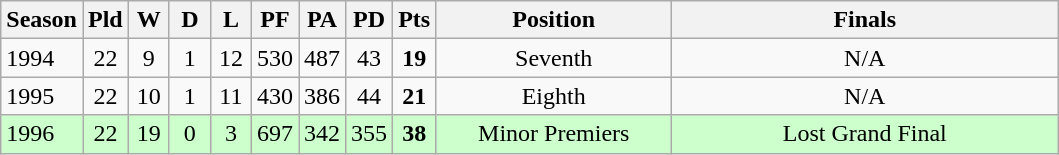<table class="wikitable" style="text-align:center;">
<tr>
<th width=30>Season</th>
<th width=20 abbr="Played">Pld</th>
<th width=20 abbr="Won">W</th>
<th width=20 abbr="Drawn">D</th>
<th width=20 abbr="Lost">L</th>
<th width=20 abbr="Points for">PF</th>
<th width=20 abbr="Points against">PA</th>
<th width=20 abbr="Points difference">PD</th>
<th width=20 abbr="Points">Pts</th>
<th width=150>Position</th>
<th width=250>Finals</th>
</tr>
<tr>
<td style="text-align:left;">1994</td>
<td>22</td>
<td>9</td>
<td>1</td>
<td>12</td>
<td>530</td>
<td>487</td>
<td>43</td>
<td><strong>19</strong></td>
<td>Seventh</td>
<td>N/A</td>
</tr>
<tr>
<td style="text-align:left;">1995</td>
<td>22</td>
<td>10</td>
<td>1</td>
<td>11</td>
<td>430</td>
<td>386</td>
<td>44</td>
<td><strong>21</strong></td>
<td>Eighth</td>
<td>N/A</td>
</tr>
<tr style="background: #ccffcc;">
<td style="text-align:left;">1996</td>
<td>22</td>
<td>19</td>
<td>0</td>
<td>3</td>
<td>697</td>
<td>342</td>
<td>355</td>
<td><strong>38</strong></td>
<td>Minor Premiers</td>
<td>Lost Grand Final</td>
</tr>
</table>
